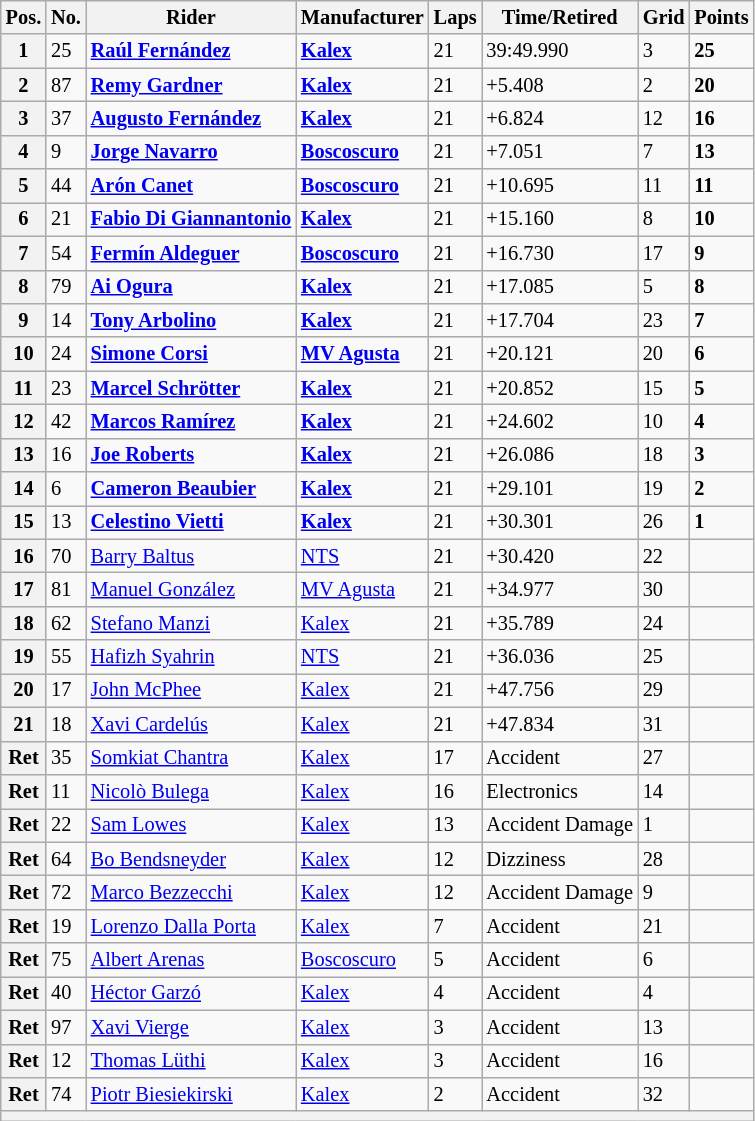<table class="wikitable" style="font-size: 85%;">
<tr>
<th>Pos.</th>
<th>No.</th>
<th>Rider</th>
<th>Manufacturer</th>
<th>Laps</th>
<th>Time/Retired</th>
<th>Grid</th>
<th>Points</th>
</tr>
<tr>
<th>1</th>
<td>25</td>
<td> <strong><a href='#'>Raúl Fernández</a></strong></td>
<td><strong><a href='#'>Kalex</a></strong></td>
<td>21</td>
<td>39:49.990</td>
<td>3</td>
<td><strong>25</strong></td>
</tr>
<tr>
<th>2</th>
<td>87</td>
<td> <strong><a href='#'>Remy Gardner</a></strong></td>
<td><strong><a href='#'>Kalex</a></strong></td>
<td>21</td>
<td>+5.408</td>
<td>2</td>
<td><strong>20</strong></td>
</tr>
<tr>
<th>3</th>
<td>37</td>
<td> <strong><a href='#'>Augusto Fernández</a></strong></td>
<td><strong><a href='#'>Kalex</a></strong></td>
<td>21</td>
<td>+6.824</td>
<td>12</td>
<td><strong>16</strong></td>
</tr>
<tr>
<th>4</th>
<td>9</td>
<td> <strong><a href='#'>Jorge Navarro</a></strong></td>
<td><strong><a href='#'>Boscoscuro</a></strong></td>
<td>21</td>
<td>+7.051</td>
<td>7</td>
<td><strong>13</strong></td>
</tr>
<tr>
<th>5</th>
<td>44</td>
<td> <strong><a href='#'>Arón Canet</a></strong></td>
<td><strong><a href='#'>Boscoscuro</a></strong></td>
<td>21</td>
<td>+10.695</td>
<td>11</td>
<td><strong>11</strong></td>
</tr>
<tr>
<th>6</th>
<td>21</td>
<td> <strong><a href='#'>Fabio Di Giannantonio</a></strong></td>
<td><strong><a href='#'>Kalex</a></strong></td>
<td>21</td>
<td>+15.160</td>
<td>8</td>
<td><strong>10</strong></td>
</tr>
<tr>
<th>7</th>
<td>54</td>
<td> <strong><a href='#'>Fermín Aldeguer</a></strong></td>
<td><strong><a href='#'>Boscoscuro</a></strong></td>
<td>21</td>
<td>+16.730</td>
<td>17</td>
<td><strong>9</strong></td>
</tr>
<tr>
<th>8</th>
<td>79</td>
<td> <strong><a href='#'>Ai Ogura</a></strong></td>
<td><strong><a href='#'>Kalex</a></strong></td>
<td>21</td>
<td>+17.085</td>
<td>5</td>
<td><strong>8</strong></td>
</tr>
<tr>
<th>9</th>
<td>14</td>
<td> <strong><a href='#'>Tony Arbolino</a></strong></td>
<td><strong><a href='#'>Kalex</a></strong></td>
<td>21</td>
<td>+17.704</td>
<td>23</td>
<td><strong>7</strong></td>
</tr>
<tr>
<th>10</th>
<td>24</td>
<td> <strong><a href='#'>Simone Corsi</a></strong></td>
<td><strong><a href='#'>MV Agusta</a></strong></td>
<td>21</td>
<td>+20.121</td>
<td>20</td>
<td><strong>6</strong></td>
</tr>
<tr>
<th>11</th>
<td>23</td>
<td> <strong><a href='#'>Marcel Schrötter</a></strong></td>
<td><strong><a href='#'>Kalex</a></strong></td>
<td>21</td>
<td>+20.852</td>
<td>15</td>
<td><strong>5</strong></td>
</tr>
<tr>
<th>12</th>
<td>42</td>
<td> <strong><a href='#'>Marcos Ramírez</a></strong></td>
<td><strong><a href='#'>Kalex</a></strong></td>
<td>21</td>
<td>+24.602</td>
<td>10</td>
<td><strong>4</strong></td>
</tr>
<tr>
<th>13</th>
<td>16</td>
<td> <strong><a href='#'>Joe Roberts</a></strong></td>
<td><strong><a href='#'>Kalex</a></strong></td>
<td>21</td>
<td>+26.086</td>
<td>18</td>
<td><strong>3</strong></td>
</tr>
<tr>
<th>14</th>
<td>6</td>
<td> <strong><a href='#'>Cameron Beaubier</a></strong></td>
<td><strong><a href='#'>Kalex</a></strong></td>
<td>21</td>
<td>+29.101</td>
<td>19</td>
<td><strong>2</strong></td>
</tr>
<tr>
<th>15</th>
<td>13</td>
<td> <strong><a href='#'>Celestino Vietti</a></strong></td>
<td><strong><a href='#'>Kalex</a></strong></td>
<td>21</td>
<td>+30.301</td>
<td>26</td>
<td><strong>1</strong></td>
</tr>
<tr>
<th>16</th>
<td>70</td>
<td> <a href='#'>Barry Baltus</a></td>
<td><a href='#'>NTS</a></td>
<td>21</td>
<td>+30.420</td>
<td>22</td>
<td></td>
</tr>
<tr>
<th>17</th>
<td>81</td>
<td> <a href='#'>Manuel González</a></td>
<td><a href='#'>MV Agusta</a></td>
<td>21</td>
<td>+34.977</td>
<td>30</td>
<td></td>
</tr>
<tr>
<th>18</th>
<td>62</td>
<td> <a href='#'>Stefano Manzi</a></td>
<td><a href='#'>Kalex</a></td>
<td>21</td>
<td>+35.789</td>
<td>24</td>
<td></td>
</tr>
<tr>
<th>19</th>
<td>55</td>
<td> <a href='#'>Hafizh Syahrin</a></td>
<td><a href='#'>NTS</a></td>
<td>21</td>
<td>+36.036</td>
<td>25</td>
<td></td>
</tr>
<tr>
<th>20</th>
<td>17</td>
<td> <a href='#'>John McPhee</a></td>
<td><a href='#'>Kalex</a></td>
<td>21</td>
<td>+47.756</td>
<td>29</td>
<td></td>
</tr>
<tr>
<th>21</th>
<td>18</td>
<td> <a href='#'>Xavi Cardelús</a></td>
<td><a href='#'>Kalex</a></td>
<td>21</td>
<td>+47.834</td>
<td>31</td>
<td></td>
</tr>
<tr>
<th>Ret</th>
<td>35</td>
<td> <a href='#'>Somkiat Chantra</a></td>
<td><a href='#'>Kalex</a></td>
<td>17</td>
<td>Accident</td>
<td>27</td>
<td></td>
</tr>
<tr>
<th>Ret</th>
<td>11</td>
<td> <a href='#'>Nicolò Bulega</a></td>
<td><a href='#'>Kalex</a></td>
<td>16</td>
<td>Electronics</td>
<td>14</td>
<td></td>
</tr>
<tr>
<th>Ret</th>
<td>22</td>
<td> <a href='#'>Sam Lowes</a></td>
<td><a href='#'>Kalex</a></td>
<td>13</td>
<td>Accident Damage</td>
<td>1</td>
<td></td>
</tr>
<tr>
<th>Ret</th>
<td>64</td>
<td> <a href='#'>Bo Bendsneyder</a></td>
<td><a href='#'>Kalex</a></td>
<td>12</td>
<td>Dizziness</td>
<td>28</td>
<td></td>
</tr>
<tr>
<th>Ret</th>
<td>72</td>
<td> <a href='#'>Marco Bezzecchi</a></td>
<td><a href='#'>Kalex</a></td>
<td>12</td>
<td>Accident Damage</td>
<td>9</td>
<td></td>
</tr>
<tr>
<th>Ret</th>
<td>19</td>
<td> <a href='#'>Lorenzo Dalla Porta</a></td>
<td><a href='#'>Kalex</a></td>
<td>7</td>
<td>Accident</td>
<td>21</td>
<td></td>
</tr>
<tr>
<th>Ret</th>
<td>75</td>
<td> <a href='#'>Albert Arenas</a></td>
<td><a href='#'>Boscoscuro</a></td>
<td>5</td>
<td>Accident</td>
<td>6</td>
<td></td>
</tr>
<tr>
<th>Ret</th>
<td>40</td>
<td> <a href='#'>Héctor Garzó</a></td>
<td><a href='#'>Kalex</a></td>
<td>4</td>
<td>Accident</td>
<td>4</td>
<td></td>
</tr>
<tr>
<th>Ret</th>
<td>97</td>
<td> <a href='#'>Xavi Vierge</a></td>
<td><a href='#'>Kalex</a></td>
<td>3</td>
<td>Accident</td>
<td>13</td>
<td></td>
</tr>
<tr>
<th>Ret</th>
<td>12</td>
<td> <a href='#'>Thomas Lüthi</a></td>
<td><a href='#'>Kalex</a></td>
<td>3</td>
<td>Accident</td>
<td>16</td>
<td></td>
</tr>
<tr>
<th>Ret</th>
<td>74</td>
<td> <a href='#'>Piotr Biesiekirski</a></td>
<td><a href='#'>Kalex</a></td>
<td>2</td>
<td>Accident</td>
<td>32</td>
<td></td>
</tr>
<tr>
<th colspan=8></th>
</tr>
</table>
